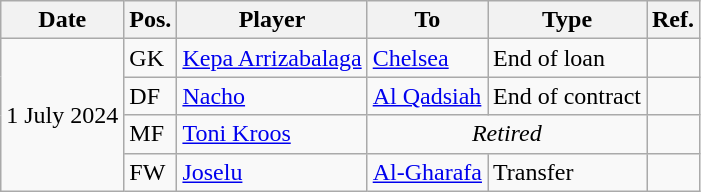<table class="wikitable">
<tr>
<th>Date</th>
<th>Pos.</th>
<th>Player</th>
<th>To</th>
<th>Type</th>
<th><abbr>Ref.</abbr></th>
</tr>
<tr>
<td rowspan=4>1 July 2024</td>
<td>GK</td>
<td> <a href='#'>Kepa Arrizabalaga</a></td>
<td> <a href='#'>Chelsea</a></td>
<td>End of loan</td>
<td align="center"></td>
</tr>
<tr>
<td>DF</td>
<td> <a href='#'>Nacho</a></td>
<td> <a href='#'>Al Qadsiah</a></td>
<td>End of contract</td>
<td align="center"></td>
</tr>
<tr>
<td>MF</td>
<td> <a href='#'>Toni Kroos</a></td>
<td colspan=2 align=center><em>Retired</em></td>
<td align="center"></td>
</tr>
<tr>
<td>FW</td>
<td> <a href='#'>Joselu</a></td>
<td> <a href='#'>Al-Gharafa</a></td>
<td>Transfer</td>
<td align="center"></td>
</tr>
</table>
